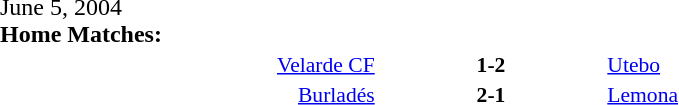<table width=100% cellspacing=1>
<tr>
<th width=20%></th>
<th width=12%></th>
<th width=20%></th>
<th></th>
</tr>
<tr>
<td>June 5, 2004<br><strong>Home Matches:</strong></td>
</tr>
<tr style=font-size:90%>
<td align=right><a href='#'>Velarde CF</a></td>
<td align=center><strong>1-2</strong></td>
<td><a href='#'>Utebo</a></td>
</tr>
<tr style=font-size:90%>
<td align=right><a href='#'>Burladés</a></td>
<td align=center><strong>2-1</strong></td>
<td><a href='#'>Lemona</a></td>
</tr>
</table>
